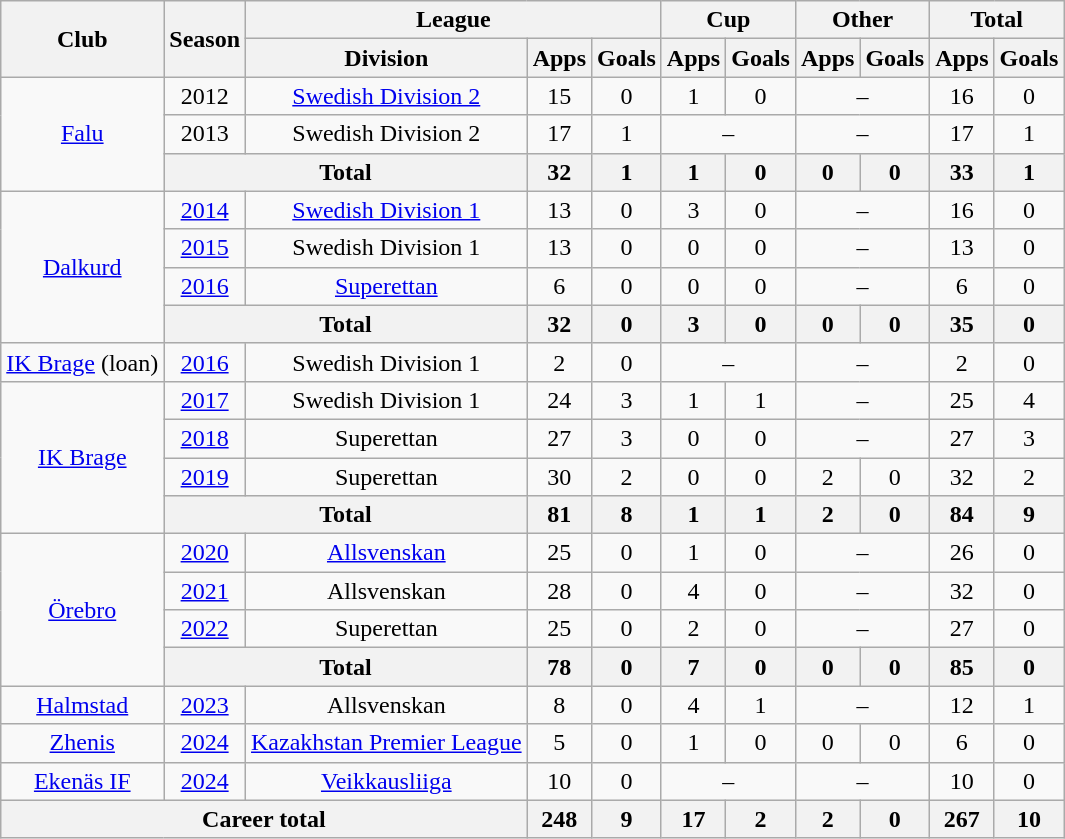<table class="wikitable" style="text-align:center">
<tr>
<th rowspan="2">Club</th>
<th rowspan="2">Season</th>
<th colspan="3">League</th>
<th colspan="2">Cup</th>
<th colspan="2">Other</th>
<th colspan="2">Total</th>
</tr>
<tr>
<th>Division</th>
<th>Apps</th>
<th>Goals</th>
<th>Apps</th>
<th>Goals</th>
<th>Apps</th>
<th>Goals</th>
<th>Apps</th>
<th>Goals</th>
</tr>
<tr>
<td rowspan=3><a href='#'>Falu</a></td>
<td>2012</td>
<td><a href='#'>Swedish Division 2</a></td>
<td>15</td>
<td>0</td>
<td>1</td>
<td>0</td>
<td colspan=2>–</td>
<td>16</td>
<td>0</td>
</tr>
<tr>
<td>2013</td>
<td>Swedish Division 2</td>
<td>17</td>
<td>1</td>
<td colspan=2>–</td>
<td colspan=2>–</td>
<td>17</td>
<td>1</td>
</tr>
<tr>
<th colspan=2>Total</th>
<th>32</th>
<th>1</th>
<th>1</th>
<th>0</th>
<th>0</th>
<th>0</th>
<th>33</th>
<th>1</th>
</tr>
<tr>
<td rowspan=4><a href='#'>Dalkurd</a></td>
<td><a href='#'>2014</a></td>
<td><a href='#'>Swedish Division 1</a></td>
<td>13</td>
<td>0</td>
<td>3</td>
<td>0</td>
<td colspan=2>–</td>
<td>16</td>
<td>0</td>
</tr>
<tr>
<td><a href='#'>2015</a></td>
<td>Swedish Division 1</td>
<td>13</td>
<td>0</td>
<td>0</td>
<td>0</td>
<td colspan=2>–</td>
<td>13</td>
<td>0</td>
</tr>
<tr>
<td><a href='#'>2016</a></td>
<td><a href='#'>Superettan</a></td>
<td>6</td>
<td>0</td>
<td>0</td>
<td>0</td>
<td colspan=2>–</td>
<td>6</td>
<td>0</td>
</tr>
<tr>
<th colspan=2>Total</th>
<th>32</th>
<th>0</th>
<th>3</th>
<th>0</th>
<th>0</th>
<th>0</th>
<th>35</th>
<th>0</th>
</tr>
<tr>
<td><a href='#'>IK Brage</a> (loan)</td>
<td><a href='#'>2016</a></td>
<td>Swedish Division 1</td>
<td>2</td>
<td>0</td>
<td colspan=2>–</td>
<td colspan=2>–</td>
<td>2</td>
<td>0</td>
</tr>
<tr>
<td rowspan=4><a href='#'>IK Brage</a></td>
<td><a href='#'>2017</a></td>
<td>Swedish Division 1</td>
<td>24</td>
<td>3</td>
<td>1</td>
<td>1</td>
<td colspan=2>–</td>
<td>25</td>
<td>4</td>
</tr>
<tr>
<td><a href='#'>2018</a></td>
<td>Superettan</td>
<td>27</td>
<td>3</td>
<td>0</td>
<td>0</td>
<td colspan=2>–</td>
<td>27</td>
<td>3</td>
</tr>
<tr>
<td><a href='#'>2019</a></td>
<td>Superettan</td>
<td>30</td>
<td>2</td>
<td>0</td>
<td>0</td>
<td>2</td>
<td>0</td>
<td>32</td>
<td>2</td>
</tr>
<tr>
<th colspan=2>Total</th>
<th>81</th>
<th>8</th>
<th>1</th>
<th>1</th>
<th>2</th>
<th>0</th>
<th>84</th>
<th>9</th>
</tr>
<tr>
<td rowspan=4><a href='#'>Örebro</a></td>
<td><a href='#'>2020</a></td>
<td><a href='#'>Allsvenskan</a></td>
<td>25</td>
<td>0</td>
<td>1</td>
<td>0</td>
<td colspan=2>–</td>
<td>26</td>
<td>0</td>
</tr>
<tr>
<td><a href='#'>2021</a></td>
<td>Allsvenskan</td>
<td>28</td>
<td>0</td>
<td>4</td>
<td>0</td>
<td colspan=2>–</td>
<td>32</td>
<td>0</td>
</tr>
<tr>
<td><a href='#'>2022</a></td>
<td>Superettan</td>
<td>25</td>
<td>0</td>
<td>2</td>
<td>0</td>
<td colspan=2>–</td>
<td>27</td>
<td>0</td>
</tr>
<tr>
<th colspan=2>Total</th>
<th>78</th>
<th>0</th>
<th>7</th>
<th>0</th>
<th>0</th>
<th>0</th>
<th>85</th>
<th>0</th>
</tr>
<tr>
<td><a href='#'>Halmstad</a></td>
<td><a href='#'>2023</a></td>
<td>Allsvenskan</td>
<td>8</td>
<td>0</td>
<td>4</td>
<td>1</td>
<td colspan=2>–</td>
<td>12</td>
<td>1</td>
</tr>
<tr>
<td><a href='#'>Zhenis</a></td>
<td><a href='#'>2024</a></td>
<td><a href='#'>Kazakhstan Premier League</a></td>
<td>5</td>
<td>0</td>
<td>1</td>
<td>0</td>
<td>0</td>
<td>0</td>
<td>6</td>
<td>0</td>
</tr>
<tr>
<td><a href='#'>Ekenäs IF</a></td>
<td><a href='#'>2024</a></td>
<td><a href='#'>Veikkausliiga</a></td>
<td>10</td>
<td>0</td>
<td colspan=2>–</td>
<td colspan=2>–</td>
<td>10</td>
<td>0</td>
</tr>
<tr>
<th colspan="3">Career total</th>
<th>248</th>
<th>9</th>
<th>17</th>
<th>2</th>
<th>2</th>
<th>0</th>
<th>267</th>
<th>10</th>
</tr>
</table>
